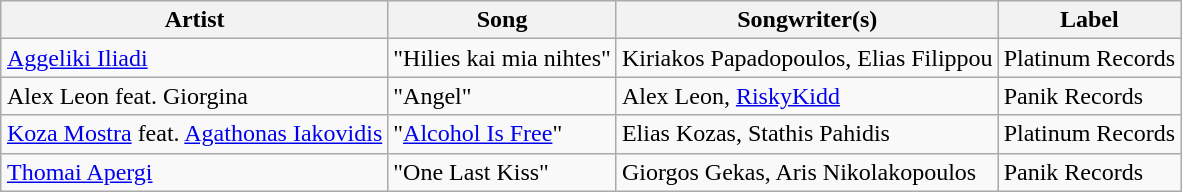<table class="sortable wikitable" style="margin: 1em auto 1em auto; text-align:left">
<tr>
<th>Artist</th>
<th>Song</th>
<th class="unsortable">Songwriter(s)</th>
<th>Label</th>
</tr>
<tr>
<td><a href='#'>Aggeliki Iliadi</a></td>
<td>"Hilies kai mia nihtes" </td>
<td>Kiriakos Papadopoulos, Elias Filippou</td>
<td>Platinum Records</td>
</tr>
<tr>
<td>Alex Leon feat. Giorgina</td>
<td>"Angel"</td>
<td>Alex Leon, <a href='#'>RiskyKidd</a></td>
<td>Panik Records</td>
</tr>
<tr>
<td><a href='#'>Koza Mostra</a> feat. <a href='#'>Agathonas Iakovidis</a></td>
<td>"<a href='#'>Alcohol Is Free</a>"</td>
<td>Elias Kozas, Stathis Pahidis</td>
<td>Platinum Records</td>
</tr>
<tr>
<td><a href='#'>Thomai Apergi</a></td>
<td>"One Last Kiss"</td>
<td>Giorgos Gekas, Aris Nikolakopoulos</td>
<td>Panik Records</td>
</tr>
</table>
